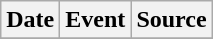<table class="wikitable">
<tr>
<th>Date</th>
<th>Event</th>
<th>Source</th>
</tr>
<tr>
</tr>
</table>
